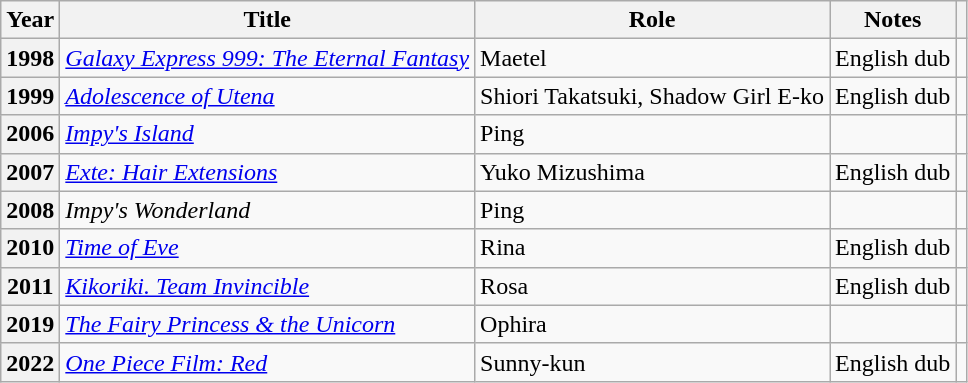<table class="wikitable sortable plainrowheaders">
<tr>
<th scope="col">Year</th>
<th scope="col">Title</th>
<th scope="col">Role</th>
<th scope="col" class="unsortable">Notes</th>
<th scope="col" class="unsortable"></th>
</tr>
<tr>
<th scope="row">1998</th>
<td><em><a href='#'>Galaxy Express 999: The Eternal Fantasy</a></em></td>
<td>Maetel</td>
<td>English dub</td>
<td></td>
</tr>
<tr>
<th scope="row">1999</th>
<td><em><a href='#'>Adolescence of Utena</a></em></td>
<td>Shiori Takatsuki, Shadow Girl E-ko</td>
<td>English dub</td>
<td></td>
</tr>
<tr>
<th scope="row">2006</th>
<td><em><a href='#'>Impy's Island</a></em></td>
<td>Ping</td>
<td></td>
<td></td>
</tr>
<tr>
<th scope="row">2007</th>
<td><em><a href='#'>Exte: Hair Extensions</a></em></td>
<td>Yuko Mizushima</td>
<td>English dub</td>
<td></td>
</tr>
<tr>
<th scope="row">2008</th>
<td><em>Impy's Wonderland</em></td>
<td>Ping</td>
<td></td>
<td></td>
</tr>
<tr>
<th scope="row">2010</th>
<td><em><a href='#'>Time of Eve</a></em></td>
<td>Rina</td>
<td>English dub</td>
<td></td>
</tr>
<tr>
<th scope="row">2011</th>
<td><em><a href='#'>Kikoriki. Team Invincible</a></em></td>
<td>Rosa</td>
<td>English dub</td>
<td></td>
</tr>
<tr>
<th scope="row">2019</th>
<td data-sort-value="Fairy Princess & the Unicorn"><em><a href='#'>The Fairy Princess & the Unicorn</a></em></td>
<td>Ophira</td>
<td></td>
<td></td>
</tr>
<tr>
<th scope="row">2022</th>
<td><em><a href='#'>One Piece Film: Red</a></em></td>
<td>Sunny-kun</td>
<td>English dub</td>
</tr>
</table>
